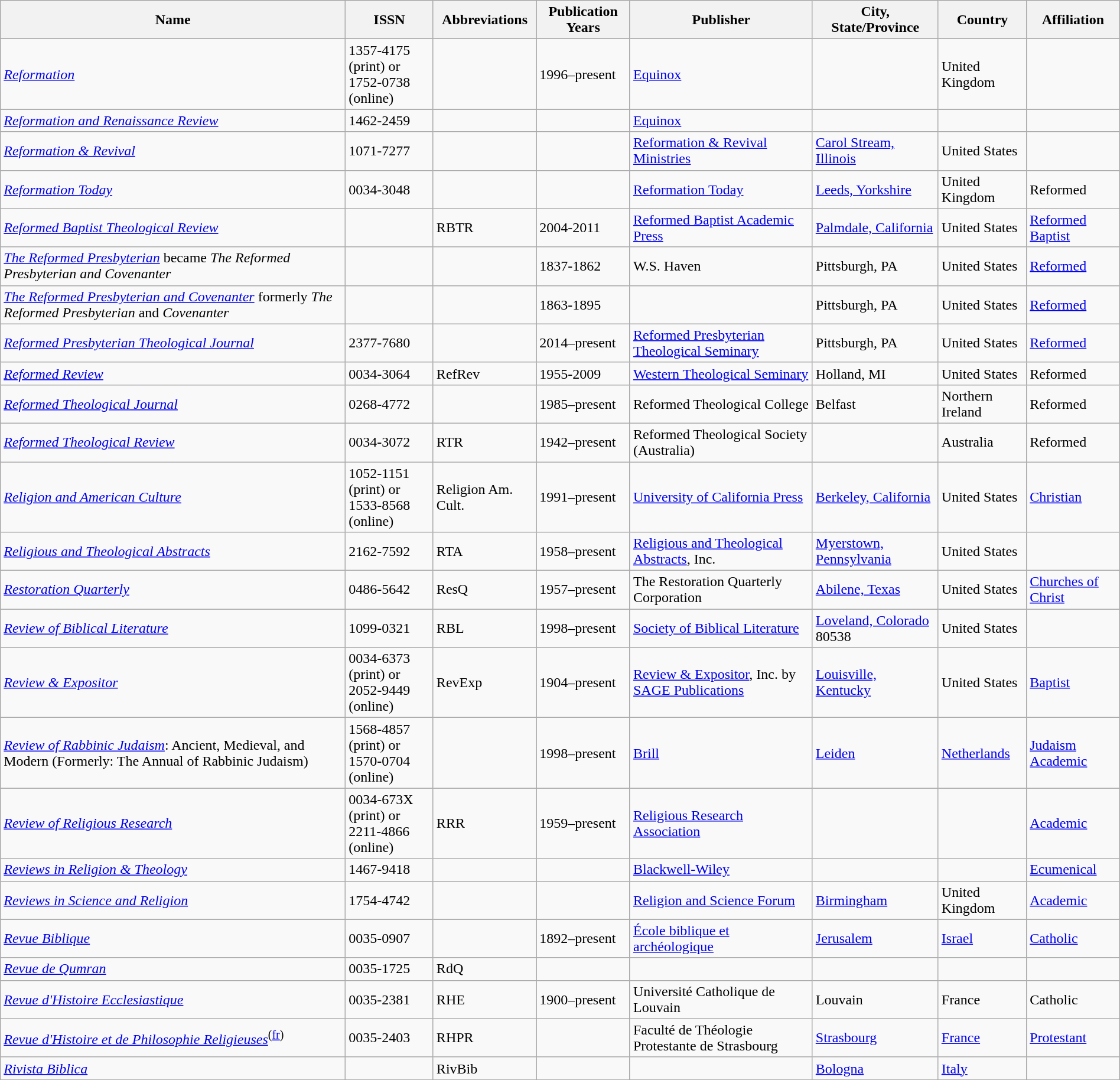<table class="wikitable sortable" style="width: 100%;">
<tr>
<th>Name</th>
<th>ISSN</th>
<th>Abbreviations</th>
<th>Publication Years</th>
<th>Publisher</th>
<th>City, State/Province</th>
<th>Country</th>
<th>Affiliation</th>
</tr>
<tr>
<td><em><a href='#'>Reformation</a></em></td>
<td>1357-4175 (print) or<br>1752-0738 (online)</td>
<td></td>
<td>1996–present</td>
<td><a href='#'>Equinox</a></td>
<td></td>
<td>United Kingdom</td>
<td></td>
</tr>
<tr>
<td><em><a href='#'>Reformation and Renaissance Review</a></em></td>
<td>1462-2459</td>
<td></td>
<td></td>
<td><a href='#'>Equinox</a></td>
<td></td>
<td></td>
<td></td>
</tr>
<tr>
<td><em><a href='#'>Reformation & Revival</a></em></td>
<td>1071-7277</td>
<td></td>
<td></td>
<td><a href='#'>Reformation & Revival Ministries</a></td>
<td><a href='#'>Carol Stream, Illinois</a></td>
<td>United States</td>
<td></td>
</tr>
<tr>
<td><em><a href='#'>Reformation Today</a></em></td>
<td>0034-3048</td>
<td></td>
<td></td>
<td><a href='#'>Reformation Today</a></td>
<td><a href='#'>Leeds, Yorkshire</a></td>
<td>United Kingdom</td>
<td>Reformed</td>
</tr>
<tr>
<td><em><a href='#'>Reformed Baptist Theological Review</a></em></td>
<td></td>
<td>RBTR</td>
<td>2004-2011</td>
<td><a href='#'>Reformed Baptist Academic Press</a></td>
<td><a href='#'>Palmdale, California</a></td>
<td>United States</td>
<td><a href='#'>Reformed Baptist</a></td>
</tr>
<tr>
<td><em><a href='#'>The Reformed Presbyterian</a></em> became <em>The Reformed Presbyterian and Covenanter</em></td>
<td></td>
<td></td>
<td>1837-1862</td>
<td>W.S. Haven</td>
<td>Pittsburgh, PA</td>
<td>United States</td>
<td><a href='#'>Reformed</a></td>
</tr>
<tr>
<td><em><a href='#'>The Reformed Presbyterian and Covenanter</a></em> formerly <em>The Reformed Presbyterian</em> and <em>Covenanter</em></td>
<td></td>
<td></td>
<td>1863-1895</td>
<td></td>
<td>Pittsburgh, PA</td>
<td>United States</td>
<td><a href='#'>Reformed</a></td>
</tr>
<tr>
<td><em><a href='#'>Reformed Presbyterian Theological Journal</a></em></td>
<td>2377-7680</td>
<td></td>
<td>2014–present</td>
<td><a href='#'>Reformed Presbyterian Theological Seminary</a></td>
<td>Pittsburgh, PA</td>
<td>United States</td>
<td><a href='#'>Reformed</a></td>
</tr>
<tr>
<td><em><a href='#'>Reformed Review</a></em></td>
<td>0034-3064</td>
<td>RefRev</td>
<td>1955-2009</td>
<td><a href='#'>Western Theological Seminary</a></td>
<td>Holland, MI</td>
<td>United States</td>
<td>Reformed</td>
</tr>
<tr>
<td><em><a href='#'>Reformed Theological Journal</a></em></td>
<td>0268-4772</td>
<td></td>
<td>1985–present</td>
<td>Reformed Theological College</td>
<td>Belfast</td>
<td>Northern Ireland</td>
<td>Reformed</td>
</tr>
<tr>
<td><em><a href='#'>Reformed Theological Review</a></em></td>
<td>0034-3072</td>
<td>RTR</td>
<td>1942–present</td>
<td>Reformed Theological Society (Australia)</td>
<td></td>
<td>Australia</td>
<td>Reformed</td>
</tr>
<tr>
<td><em><a href='#'>Religion and American Culture</a></em></td>
<td>1052-1151 (print) or<br>1533-8568 (online)</td>
<td>Religion Am. Cult.</td>
<td>1991–present</td>
<td><a href='#'>University of California Press</a></td>
<td><a href='#'>Berkeley, California</a></td>
<td>United States</td>
<td><a href='#'>Christian</a></td>
</tr>
<tr>
<td><em><a href='#'>Religious and Theological Abstracts</a></em></td>
<td>2162-7592</td>
<td>RTA</td>
<td>1958–present</td>
<td><a href='#'>Religious and Theological Abstracts</a>, Inc.</td>
<td><a href='#'>Myerstown, Pennsylvania</a></td>
<td>United States</td>
<td></td>
</tr>
<tr>
<td><em><a href='#'>Restoration Quarterly</a></em></td>
<td>0486-5642</td>
<td>ResQ</td>
<td>1957–present</td>
<td>The Restoration Quarterly Corporation</td>
<td><a href='#'>Abilene, Texas</a></td>
<td>United States</td>
<td><a href='#'>Churches of Christ</a></td>
</tr>
<tr>
<td><em><a href='#'>Review of Biblical Literature</a></em></td>
<td>1099-0321</td>
<td>RBL</td>
<td>1998–present</td>
<td><a href='#'>Society of Biblical Literature</a></td>
<td><a href='#'>Loveland, Colorado</a> 80538</td>
<td>United States</td>
<td></td>
</tr>
<tr>
<td><em><a href='#'>Review & Expositor</a></em></td>
<td>0034-6373 (print) or<br>2052-9449 (online)</td>
<td>RevExp</td>
<td>1904–present</td>
<td><a href='#'>Review & Expositor</a>, Inc. by <a href='#'>SAGE Publications</a></td>
<td><a href='#'>Louisville, Kentucky</a></td>
<td>United States</td>
<td><a href='#'>Baptist</a></td>
</tr>
<tr>
<td><em><a href='#'>Review of Rabbinic Judaism</a></em>: Ancient, Medieval, and Modern (Formerly: The Annual of Rabbinic Judaism)</td>
<td>1568-4857 (print) or<br>1570-0704 (online)</td>
<td></td>
<td>1998–present</td>
<td><a href='#'>Brill</a></td>
<td><a href='#'>Leiden</a></td>
<td><a href='#'>Netherlands</a></td>
<td><a href='#'>Judaism</a> <a href='#'>Academic</a></td>
</tr>
<tr>
<td><em><a href='#'>Review of Religious Research</a></em></td>
<td>0034-673X (print) or<br>2211-4866 (online)</td>
<td>RRR</td>
<td>1959–present</td>
<td><a href='#'>Religious Research Association</a></td>
<td></td>
<td></td>
<td><a href='#'>Academic</a></td>
</tr>
<tr>
<td><em><a href='#'>Reviews in Religion & Theology</a></em></td>
<td>1467-9418</td>
<td></td>
<td></td>
<td><a href='#'>Blackwell-Wiley</a></td>
<td></td>
<td></td>
<td><a href='#'>Ecumenical</a></td>
</tr>
<tr>
<td><em><a href='#'>Reviews in Science and Religion</a></em></td>
<td>1754-4742</td>
<td></td>
<td></td>
<td><a href='#'>Religion and Science Forum</a></td>
<td><a href='#'>Birmingham</a></td>
<td>United Kingdom</td>
<td><a href='#'>Academic</a></td>
</tr>
<tr>
<td><em><a href='#'>Revue Biblique</a></em></td>
<td>0035-0907</td>
<td></td>
<td>1892–present</td>
<td><a href='#'>École biblique et archéologique</a><br></td>
<td><a href='#'>Jerusalem</a></td>
<td><a href='#'>Israel</a></td>
<td><a href='#'>Catholic</a></td>
</tr>
<tr>
<td><em><a href='#'>Revue de Qumran</a></em></td>
<td>0035-1725</td>
<td>RdQ</td>
<td></td>
<td></td>
<td></td>
<td></td>
<td></td>
</tr>
<tr>
<td><em><a href='#'>Revue d'Histoire Ecclesiastique</a></em></td>
<td>0035-2381</td>
<td>RHE</td>
<td>1900–present</td>
<td>Université Catholique de Louvain</td>
<td>Louvain</td>
<td>France</td>
<td>Catholic</td>
</tr>
<tr>
<td><em><a href='#'>Revue d'Histoire et de Philosophie Religieuses</a></em><sup>(<a href='#'>fr</a>)</sup> </td>
<td>0035-2403</td>
<td>RHPR</td>
<td></td>
<td>Faculté de Théologie Protestante de Strasbourg</td>
<td><a href='#'>Strasbourg</a></td>
<td><a href='#'>France</a></td>
<td><a href='#'>Protestant</a></td>
</tr>
<tr>
<td><em><a href='#'>Rivista Biblica</a></em> </td>
<td></td>
<td>RivBib</td>
<td></td>
<td></td>
<td><a href='#'>Bologna</a></td>
<td><a href='#'>Italy</a></td>
<td></td>
</tr>
<tr>
</tr>
</table>
